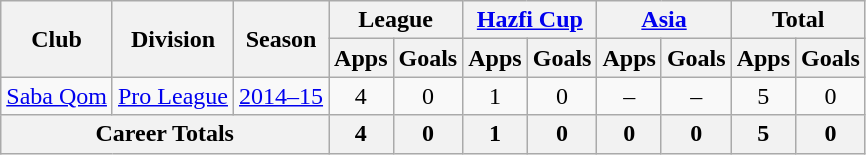<table class="wikitable" style="text-align: center;">
<tr>
<th rowspan="2">Club</th>
<th rowspan="2">Division</th>
<th rowspan="2">Season</th>
<th colspan="2">League</th>
<th colspan="2"><a href='#'>Hazfi Cup</a></th>
<th colspan="2"><a href='#'>Asia</a></th>
<th colspan="2">Total</th>
</tr>
<tr>
<th>Apps</th>
<th>Goals</th>
<th>Apps</th>
<th>Goals</th>
<th>Apps</th>
<th>Goals</th>
<th>Apps</th>
<th>Goals</th>
</tr>
<tr>
<td><a href='#'>Saba Qom</a></td>
<td><a href='#'>Pro League</a></td>
<td><a href='#'>2014–15</a></td>
<td>4</td>
<td>0</td>
<td>1</td>
<td>0</td>
<td>–</td>
<td>–</td>
<td>5</td>
<td>0</td>
</tr>
<tr>
<th colspan=3>Career Totals</th>
<th>4</th>
<th>0</th>
<th>1</th>
<th>0</th>
<th>0</th>
<th>0</th>
<th>5</th>
<th>0</th>
</tr>
</table>
